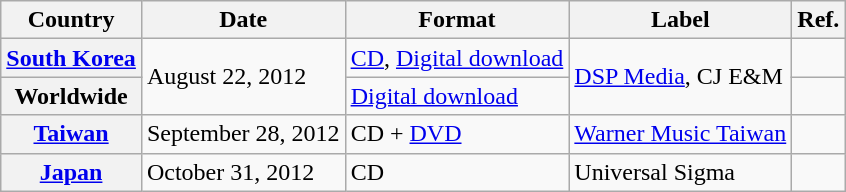<table class="wikitable plainrowheaders">
<tr>
<th scope="col">Country</th>
<th>Date</th>
<th>Format</th>
<th>Label</th>
<th>Ref.</th>
</tr>
<tr>
<th scope="row"><a href='#'>South Korea</a></th>
<td rowspan="2">August 22, 2012</td>
<td><a href='#'>CD</a>, <a href='#'>Digital download</a></td>
<td rowspan="2"><a href='#'>DSP Media</a>, CJ E&M</td>
</tr>
<tr>
<th scope="row">Worldwide</th>
<td><a href='#'>Digital download</a></td>
<td align="center"></td>
</tr>
<tr>
<th scope="row"><a href='#'>Taiwan</a></th>
<td>September 28, 2012</td>
<td>CD + <a href='#'>DVD</a></td>
<td><a href='#'>Warner Music Taiwan</a></td>
<td align="center"></td>
</tr>
<tr>
<th scope="row"><a href='#'>Japan</a></th>
<td>October 31, 2012</td>
<td>CD</td>
<td>Universal Sigma</td>
<td align="center"></td>
</tr>
</table>
